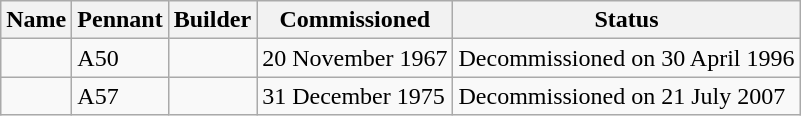<table class="wikitable">
<tr>
<th>Name</th>
<th>Pennant</th>
<th>Builder</th>
<th>Commissioned</th>
<th>Status</th>
</tr>
<tr>
<td></td>
<td>A50</td>
<td></td>
<td>20 November 1967</td>
<td>Decommissioned on 30 April 1996</td>
</tr>
<tr>
<td></td>
<td>A57</td>
<td></td>
<td>31 December 1975</td>
<td>Decommissioned on 21 July 2007</td>
</tr>
</table>
